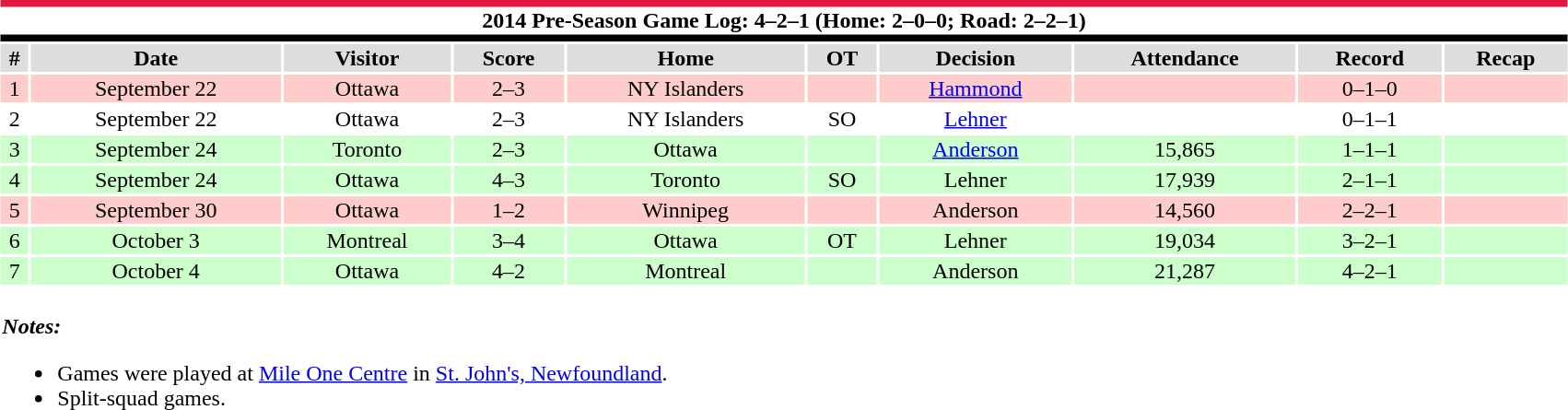<table class="toccolours collapsible collapsed"  style="width:90%; clear:both; margin:1.5em auto; text-align:center;">
<tr>
<th colspan="10" style="background:#fff; border-top:#e4173e 5px solid; border-bottom:#000 5px solid;">2014 Pre-Season Game Log: 4–2–1 (Home: 2–0–0; Road: 2–2–1)</th>
</tr>
<tr style="text-align:center; background:#ddd;">
<th>#</th>
<th>Date</th>
<th>Visitor</th>
<th>Score</th>
<th>Home</th>
<th>OT</th>
<th>Decision</th>
<th>Attendance</th>
<th>Record</th>
<th>Recap</th>
</tr>
<tr style="text-align:center; background:#fcc;">
<td>1</td>
<td>September 22</td>
<td>Ottawa</td>
<td>2–3</td>
<td>NY Islanders</td>
<td></td>
<td><a href='#'>Hammond</a></td>
<td></td>
<td>0–1–0</td>
<td></td>
</tr>
<tr style="text-align:center; background:#fff;">
<td>2</td>
<td>September 22</td>
<td>Ottawa</td>
<td>2–3</td>
<td>NY Islanders</td>
<td>SO</td>
<td><a href='#'>Lehner</a></td>
<td></td>
<td>0–1–1</td>
<td></td>
</tr>
<tr style="text-align:center; background:#cfc;">
<td>3</td>
<td>September 24</td>
<td>Toronto</td>
<td>2–3</td>
<td>Ottawa</td>
<td></td>
<td><a href='#'>Anderson</a></td>
<td>15,865</td>
<td>1–1–1</td>
<td></td>
</tr>
<tr style="text-align:center; background:#cfc;">
<td>4</td>
<td>September 24</td>
<td>Ottawa</td>
<td>4–3</td>
<td>Toronto</td>
<td>SO</td>
<td>Lehner</td>
<td>17,939</td>
<td>2–1–1</td>
<td></td>
</tr>
<tr style="text-align:center; background:#fcc;">
<td>5</td>
<td>September 30</td>
<td>Ottawa</td>
<td>1–2</td>
<td>Winnipeg</td>
<td></td>
<td>Anderson</td>
<td>14,560</td>
<td>2–2–1</td>
<td></td>
</tr>
<tr style="text-align:center; background:#cfc;">
<td>6</td>
<td>October 3</td>
<td>Montreal</td>
<td>3–4</td>
<td>Ottawa</td>
<td>OT</td>
<td>Lehner</td>
<td>19,034</td>
<td>3–2–1</td>
<td></td>
</tr>
<tr style="text-align:center; background:#cfc;">
<td>7</td>
<td>October 4</td>
<td>Ottawa</td>
<td>4–2</td>
<td>Montreal</td>
<td></td>
<td>Anderson</td>
<td>21,287</td>
<td>4–2–1</td>
<td></td>
</tr>
<tr>
<td colspan="10" style="text-align:left;"><br><strong><em>Notes:</em></strong><ul><li>Games were played at <a href='#'>Mile One Centre</a> in <a href='#'>St. John's, Newfoundland</a>.</li><li>Split-squad games.</li></ul></td>
</tr>
</table>
